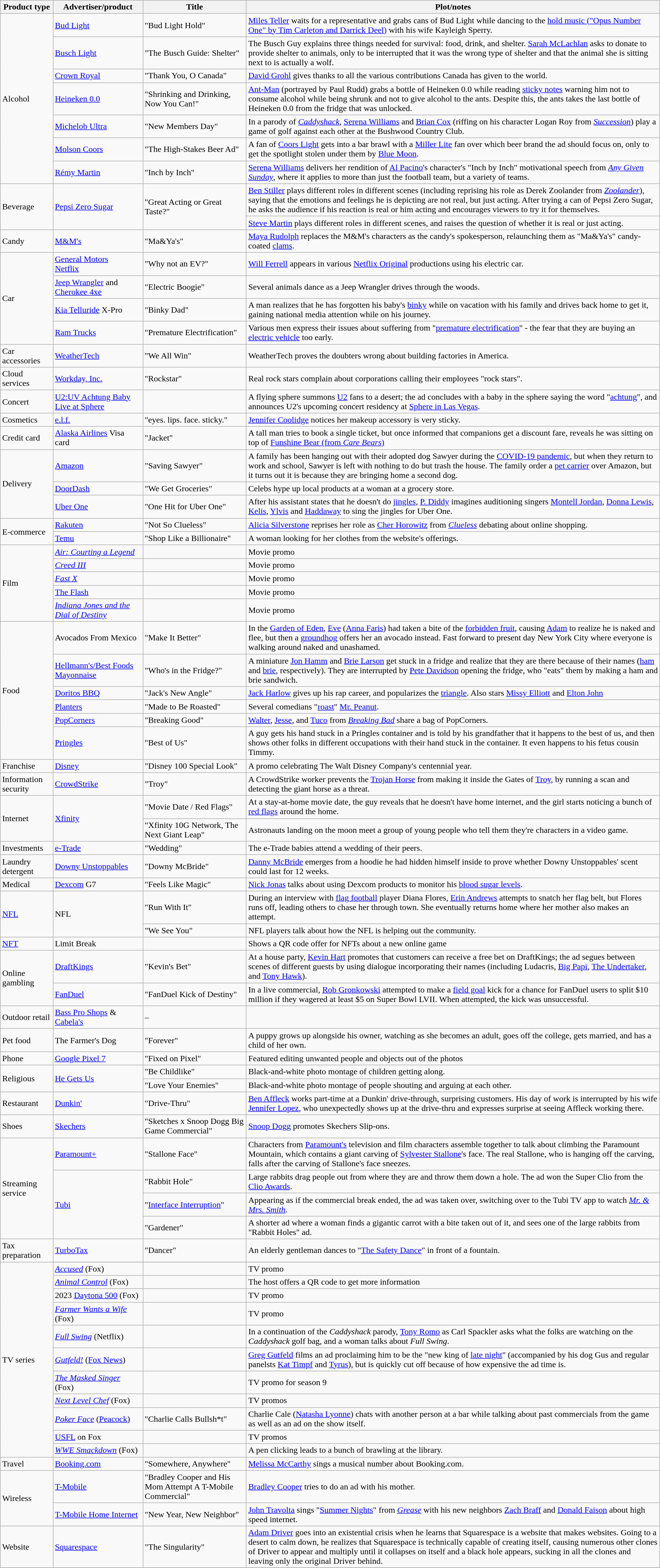<table class="wikitable">
<tr>
<th>Product type</th>
<th>Advertiser/product</th>
<th>Title</th>
<th>Plot/notes</th>
</tr>
<tr>
<td rowspan=7>Alcohol</td>
<td><a href='#'>Bud Light</a></td>
<td>"Bud Light Hold"</td>
<td><a href='#'>Miles Teller</a> waits for a representative and grabs cans of Bud Light while dancing to the <a href='#'>hold music ("Opus Number One" by Tim Carleton and Darrick Deel)</a> with his wife Kayleigh Sperry.</td>
</tr>
<tr>
<td><a href='#'>Busch Light</a></td>
<td>"The Busch Guide: Shelter"</td>
<td>The Busch Guy explains three things needed for survival: food, drink, and shelter. <a href='#'>Sarah McLachlan</a> asks to donate to provide shelter to animals, only to be interrupted that it was the wrong type of shelter and that the animal she is sitting next to is actually a wolf.</td>
</tr>
<tr>
<td><a href='#'>Crown Royal</a></td>
<td>"Thank You, O Canada"</td>
<td><a href='#'>David Grohl</a> gives thanks to all the various contributions Canada has given to the world.</td>
</tr>
<tr>
<td><a href='#'>Heineken 0.0</a></td>
<td>"Shrinking and Drinking, Now You Can!"</td>
<td><a href='#'>Ant-Man</a> (portrayed by Paul Rudd) grabs a bottle of Heineken 0.0 while reading <a href='#'>sticky notes</a> warning him not to consume alcohol while being shrunk and not to give alcohol to the ants. Despite this, the ants takes the last bottle of Heineken 0.0 from the fridge that was unlocked.</td>
</tr>
<tr>
<td><a href='#'>Michelob Ultra</a></td>
<td>"New Members Day"</td>
<td>In a parody of <em><a href='#'>Caddyshack</a></em>, <a href='#'>Serena Williams</a> and <a href='#'>Brian Cox</a> (riffing on his character Logan Roy from <em><a href='#'>Succession</a></em>) play a game of golf against each other at the Bushwood Country Club.</td>
</tr>
<tr>
<td><a href='#'>Molson Coors</a></td>
<td>"The High-Stakes Beer Ad"</td>
<td>A fan of <a href='#'>Coors Light</a> gets into a bar brawl with a <a href='#'>Miller Lite</a> fan over which beer brand the ad should focus on, only to get the spotlight stolen under them by <a href='#'>Blue Moon</a>. </td>
</tr>
<tr>
<td><a href='#'>Rémy Martin</a></td>
<td>"Inch by Inch"</td>
<td><a href='#'>Serena Williams</a> delivers her rendition of <a href='#'>Al Pacino</a>'s character's "Inch by Inch" motivational speech from <em><a href='#'>Any Given Sunday</a></em>, where it applies to more than just the football team, but a variety of teams.</td>
</tr>
<tr>
<td rowspan="2">Beverage</td>
<td rowspan="2"><a href='#'>Pepsi Zero Sugar</a></td>
<td rowspan="2">"Great Acting or Great Taste?"</td>
<td><a href='#'>Ben Stiller</a> plays different roles in different scenes (including reprising his role as Derek Zoolander from <em><a href='#'>Zoolander</a></em>), saying that the emotions and feelings he is depicting are not real, but just acting. After trying a can of Pepsi Zero Sugar, he asks the audience if his reaction is real or him acting and encourages viewers to try it for themselves. </td>
</tr>
<tr>
<td><a href='#'>Steve Martin</a> plays different roles in different scenes, and raises the question of whether it is real or just acting.</td>
</tr>
<tr>
<td>Candy</td>
<td><a href='#'>M&M's</a></td>
<td>"Ma&Ya's"</td>
<td><a href='#'>Maya Rudolph</a> replaces the M&M's characters as the candy's spokesperson, relaunching them as "Ma&Ya's" candy-coated <a href='#'>clams</a>.</td>
</tr>
<tr>
<td rowspan="4">Car</td>
<td><a href='#'>General Motors</a> <br> <a href='#'>Netflix</a></td>
<td>"Why not an EV?"</td>
<td><a href='#'>Will Ferrell</a> appears in various <a href='#'>Netflix Original</a> productions using his electric car.</td>
</tr>
<tr>
<td><a href='#'>Jeep Wrangler</a> and <a href='#'>Cherokee 4xe</a></td>
<td>"Electric Boogie"</td>
<td>Several animals dance as a Jeep Wrangler drives through the woods.</td>
</tr>
<tr>
<td><a href='#'>Kia Telluride</a> X-Pro</td>
<td>"Binky Dad"</td>
<td>A man realizes that he has forgotten his baby's <a href='#'>binky</a> while on vacation with his family and drives back home to get it, gaining national media attention while on his journey. </td>
</tr>
<tr>
<td><a href='#'>Ram Trucks</a></td>
<td>"Premature Electrification"</td>
<td>Various men express their issues about suffering from "<a href='#'>premature electrification</a>" - the fear that they are buying an <a href='#'>electric vehicle</a> too early.</td>
</tr>
<tr>
<td>Car accessories</td>
<td><a href='#'>WeatherTech</a></td>
<td>"We All Win"</td>
<td>WeatherTech proves the doubters wrong about building factories in America.</td>
</tr>
<tr>
<td>Cloud services</td>
<td><a href='#'>Workday, Inc.</a></td>
<td>"Rockstar"</td>
<td>Real rock stars complain about corporations calling their employees "rock stars".</td>
</tr>
<tr>
<td>Concert</td>
<td><a href='#'>U2:UV Achtung Baby Live at Sphere</a></td>
<td></td>
<td>A flying sphere summons <a href='#'>U2</a> fans to a desert; the ad concludes with a baby in the sphere saying the word "<a href='#'>achtung</a>", and announces U2's upcoming concert residency at <a href='#'>Sphere in Las Vegas</a>.</td>
</tr>
<tr>
<td>Cosmetics</td>
<td><a href='#'>e.l.f.</a></td>
<td>"eyes. lips. face. sticky."</td>
<td><a href='#'>Jennifer Coolidge</a> notices her makeup accessory is very sticky.</td>
</tr>
<tr>
<td>Credit card</td>
<td><a href='#'>Alaska Airlines</a> Visa card</td>
<td>"Jacket"</td>
<td>A tall man tries to book a single ticket, but once informed that companions get a discount fare, reveals he was sitting on top of <a href='#'>Funshine Bear (from <em>Care Bears</em>)</a></td>
</tr>
<tr>
<td rowspan="3">Delivery</td>
<td><a href='#'>Amazon</a></td>
<td>"Saving Sawyer"</td>
<td>A family has been hanging out with their adopted dog Sawyer during the <a href='#'>COVID-19 pandemic</a>, but when they return to work and school, Sawyer is left with nothing to do but trash the house. The family order a <a href='#'>pet carrier</a> over Amazon, but it turns out it is because they are bringing home a second dog.</td>
</tr>
<tr>
<td><a href='#'>DoorDash</a></td>
<td>"We Get Groceries"</td>
<td>Celebs hype up local products at a woman at a grocery store.</td>
</tr>
<tr>
<td><a href='#'>Uber One</a></td>
<td>"One Hit for Uber One"</td>
<td>After his assistant states that he doesn't do <a href='#'>jingles</a>, <a href='#'>P. Diddy</a> imagines auditioning singers <a href='#'>Montell Jordan</a>, <a href='#'>Donna Lewis</a>, <a href='#'>Kelis</a>, <a href='#'>Ylvis</a> and <a href='#'>Haddaway</a> to sing the jingles for Uber One.</td>
</tr>
<tr>
<td rowspan="2">E-commerce</td>
<td><a href='#'>Rakuten</a></td>
<td>"Not So Clueless"</td>
<td><a href='#'>Alicia Silverstone</a> reprises her role as <a href='#'>Cher Horowitz</a> from <em><a href='#'>Clueless</a></em> debating about online shopping. </td>
</tr>
<tr>
<td><a href='#'>Temu</a></td>
<td>"Shop Like a Billionaire"</td>
<td>A woman looking for her clothes from the website's offerings.</td>
</tr>
<tr>
<td rowspan=5>Film</td>
<td><em><a href='#'>Air: Courting a Legend</a></em></td>
<td></td>
<td>Movie promo</td>
</tr>
<tr>
<td><em><a href='#'>Creed III</a></em></td>
<td></td>
<td>Movie promo</td>
</tr>
<tr>
<td><em><a href='#'>Fast X</a></em></td>
<td></td>
<td>Movie promo</td>
</tr>
<tr>
<td><em><a href='#'></em>The Flash<em></a></em></td>
<td></td>
<td>Movie promo</td>
</tr>
<tr>
<td><em><a href='#'>Indiana Jones and the Dial of Destiny</a></em></td>
<td></td>
<td>Movie promo</td>
</tr>
<tr>
<td rowspan="6">Food</td>
<td>Avocados From Mexico</td>
<td>"Make It Better"</td>
<td>In the <a href='#'>Garden of Eden</a>, <a href='#'>Eve</a> (<a href='#'>Anna Faris</a>) had taken a bite of the <a href='#'>forbidden fruit</a>, causing <a href='#'>Adam</a> to realize he is naked and flee, but then a <a href='#'>groundhog</a> offers her an avocado instead. Fast forward to present day New York City where everyone is walking around naked and unashamed.</td>
</tr>
<tr>
<td><a href='#'>Hellmann's/Best Foods Mayonnaise</a></td>
<td>"Who's in the Fridge?"</td>
<td>A miniature <a href='#'>Jon Hamm</a> and <a href='#'>Brie Larson</a> get stuck in a fridge and realize that they are there because of their names (<a href='#'>ham</a> and <a href='#'>brie</a>, respectively). They are interrupted by <a href='#'>Pete Davidson</a> opening the fridge, who "eats" them by making a ham and brie sandwich.</td>
</tr>
<tr>
<td><a href='#'>Doritos BBQ</a></td>
<td>"Jack's New Angle"</td>
<td><a href='#'>Jack Harlow</a> gives up his rap career, and popularizes the <a href='#'>triangle</a>. Also stars <a href='#'>Missy Elliott</a> and <a href='#'>Elton John</a></td>
</tr>
<tr>
<td><a href='#'>Planters</a></td>
<td>"Made to Be Roasted"</td>
<td>Several comedians "<a href='#'>roast</a>" <a href='#'>Mr. Peanut</a>.</td>
</tr>
<tr>
<td><a href='#'>PopCorners</a></td>
<td>"Breaking Good"</td>
<td><a href='#'>Walter</a>, <a href='#'>Jesse</a>, and <a href='#'>Tuco</a> from <em><a href='#'>Breaking Bad</a></em>  share a bag of PopCorners.</td>
</tr>
<tr>
<td><a href='#'>Pringles</a></td>
<td>"Best of Us"</td>
<td>A guy gets his hand stuck in a Pringles container and is told by his grandfather that it happens to the best of us, and then shows other folks in different occupations with their hand stuck in the container. It even happens to his fetus cousin Timmy.</td>
</tr>
<tr>
<td>Franchise</td>
<td><a href='#'>Disney</a></td>
<td>"Disney 100 Special Look"</td>
<td>A promo celebrating The Walt Disney Company's centennial year.</td>
</tr>
<tr>
<td>Information security</td>
<td><a href='#'>CrowdStrike</a></td>
<td>"Troy"</td>
<td>A CrowdStrike worker prevents the <a href='#'>Trojan Horse</a> from making it inside the Gates of <a href='#'>Troy</a>, by running a scan and detecting the giant horse as a threat.</td>
</tr>
<tr>
<td rowspan="2">Internet</td>
<td rowspan="2"><a href='#'>Xfinity</a></td>
<td>"Movie Date / Red Flags"</td>
<td>At a stay-at-home movie date, the guy reveals that he doesn't have home internet, and the girl starts noticing a bunch of <a href='#'>red flags</a> around the home.</td>
</tr>
<tr>
<td>"Xfinity 10G Network, The Next Giant Leap"</td>
<td>Astronauts landing on the moon meet a group of young people who tell them they're characters in a video game.</td>
</tr>
<tr>
<td>Investments</td>
<td><a href='#'>e-Trade</a></td>
<td>"Wedding"</td>
<td>The e-Trade babies attend a wedding of their peers.</td>
</tr>
<tr>
<td>Laundry detergent</td>
<td><a href='#'>Downy Unstoppables</a></td>
<td>"Downy McBride"</td>
<td><a href='#'>Danny McBride</a> emerges from a hoodie he had hidden himself inside to prove whether Downy Unstoppables' scent could last for 12 weeks.</td>
</tr>
<tr>
<td>Medical</td>
<td><a href='#'>Dexcom</a> G7</td>
<td>"Feels Like Magic"</td>
<td><a href='#'>Nick Jonas</a> talks about using Dexcom products to monitor his <a href='#'>blood sugar levels</a>.</td>
</tr>
<tr>
<td rowspan=2><a href='#'>NFL</a></td>
<td rowspan=2>NFL</td>
<td>"Run With It"</td>
<td>During an interview with <a href='#'>flag football</a> player Diana Flores, <a href='#'>Erin Andrews</a> attempts to snatch her flag belt, but Flores runs off, leading others to chase her through town. She eventually returns home where her mother also makes an attempt.</td>
</tr>
<tr>
<td>"We See You"</td>
<td>NFL players talk about how the NFL is helping out the community.</td>
</tr>
<tr>
<td><a href='#'>NFT</a></td>
<td>Limit Break</td>
<td></td>
<td>Shows a QR code offer for NFTs about a new online game</td>
</tr>
<tr>
<td rowspan=2>Online gambling</td>
<td><a href='#'>DraftKings</a></td>
<td>"Kevin's Bet"</td>
<td>At a house party, <a href='#'>Kevin Hart</a> promotes that customers can receive a free bet on DraftKings; the ad segues between scenes of different guests by using dialogue incorporating their names (including Ludacris, <a href='#'>Big Papi</a>, <a href='#'>The Undertaker</a>, and <a href='#'>Tony Hawk</a>).</td>
</tr>
<tr>
<td><a href='#'>FanDuel</a></td>
<td>"FanDuel Kick of Destiny"</td>
<td>In a live commercial, <a href='#'>Rob Gronkowski</a> attempted to make a <a href='#'>field goal</a> kick for a chance for FanDuel users to split $10 million if they wagered at least $5 on Super Bowl LVII. When attempted, the kick was unsuccessful.</td>
</tr>
<tr>
<td>Outdoor retail</td>
<td><a href='#'>Bass Pro Shops</a> & <a href='#'>Cabela's</a></td>
<td>–</td>
<td></td>
</tr>
<tr>
<td>Pet food</td>
<td>The Farmer's Dog</td>
<td>"Forever"</td>
<td>A puppy grows up alongside his owner, watching as she becomes an adult, goes off the college, gets married, and has a child of her own.</td>
</tr>
<tr>
<td>Phone</td>
<td><a href='#'>Google Pixel 7</a></td>
<td>"Fixed on Pixel"</td>
<td>Featured editing unwanted people and objects out of the photos</td>
</tr>
<tr>
<td rowspan="2">Religious</td>
<td rowspan="2"><a href='#'>He Gets Us</a></td>
<td>"Be Childlike"</td>
<td>Black-and-white photo montage of children getting along.</td>
</tr>
<tr>
<td>"Love Your Enemies"</td>
<td>Black-and-white photo montage of people shouting and arguing at each other.</td>
</tr>
<tr>
<td>Restaurant</td>
<td><a href='#'>Dunkin'</a></td>
<td>"Drive-Thru"</td>
<td><a href='#'>Ben Affleck</a> works part-time at a Dunkin' drive-through, surprising customers. His day of work is interrupted by his wife <a href='#'>Jennifer Lopez</a>, who unexpectedly shows up at the drive-thru and expresses surprise at seeing Affleck working there.</td>
</tr>
<tr>
<td>Shoes</td>
<td><a href='#'>Skechers</a></td>
<td>"Sketches x Snoop Dogg Big Game Commercial"</td>
<td><a href='#'>Snoop Dogg</a> promotes Skechers Slip-ons.</td>
</tr>
<tr>
<td rowspan="4">Streaming service</td>
<td><a href='#'>Paramount+</a></td>
<td>"Stallone Face"</td>
<td>Characters from <a href='#'>Paramount's</a> television and film characters assemble together to talk about climbing the Paramount Mountain, which contains a giant carving of <a href='#'>Sylvester Stallone</a>'s face. The real Stallone, who is hanging off the carving, falls after the carving of Stallone's face sneezes.</td>
</tr>
<tr>
<td rowspan="3"><a href='#'>Tubi</a></td>
<td>"Rabbit Hole"</td>
<td>Large rabbits drag people out from where they are and throw them down a hole. The ad won the Super Clio from the <a href='#'>Clio Awards</a>.</td>
</tr>
<tr>
<td>"<a href='#'>Interface Interruption</a>"</td>
<td>Appearing as if the commercial break ended, the ad was taken over, switching over to the Tubi TV app to watch <em><a href='#'>Mr. & Mrs. Smith</a></em>.</td>
</tr>
<tr>
<td>"Gardener"</td>
<td>A shorter ad where a woman finds a gigantic carrot with a bite taken out of it, and sees one of the large rabbits from "Rabbit Holes" ad.</td>
</tr>
<tr>
<td>Tax preparation</td>
<td><a href='#'>TurboTax</a></td>
<td>"Dancer"</td>
<td>An elderly gentleman dances to "<a href='#'>The Safety Dance</a>" in front of a fountain.</td>
</tr>
<tr>
<td rowspan="12">TV series</td>
</tr>
<tr>
<td><em><a href='#'>Accused</a></em> (Fox)</td>
<td></td>
<td>TV promo</td>
</tr>
<tr>
<td><em><a href='#'>Animal Control</a></em> (Fox)</td>
<td></td>
<td>The host offers a QR code to get more information </td>
</tr>
<tr>
<td>2023 <a href='#'>Daytona 500</a> (Fox)</td>
<td></td>
<td>TV promo</td>
</tr>
<tr>
<td><em><a href='#'>Farmer Wants a Wife</a></em> (Fox)</td>
<td></td>
<td>TV promo</td>
</tr>
<tr>
<td><em><a href='#'>Full Swing</a></em> (Netflix)</td>
<td></td>
<td>In a continuation of the <em>Caddyshack</em> parody, <a href='#'>Tony Romo</a> as Carl Spackler asks what the folks are watching on the <em>Caddyshack</em> golf bag, and a woman talks about <em>Full Swing</em>.</td>
</tr>
<tr>
<td><em><a href='#'>Gutfeld!</a></em> (<a href='#'>Fox News</a>)</td>
<td></td>
<td><a href='#'>Greg Gutfeld</a> films an ad proclaiming him to be the "new king of <a href='#'>late night</a>" (accompanied by his dog Gus and regular panelsts <a href='#'>Kat Timpf</a> and <a href='#'>Tyrus</a>), but is quickly cut off because of how expensive the ad time is.</td>
</tr>
<tr>
<td><em><a href='#'>The Masked Singer</a></em> (Fox)</td>
<td></td>
<td>TV promo for season 9</td>
</tr>
<tr>
<td><em><a href='#'>Next Level Chef</a></em> (Fox)</td>
<td></td>
<td>TV promos</td>
</tr>
<tr>
<td><em><a href='#'>Poker Face</a></em> (<a href='#'>Peacock</a>)</td>
<td>"Charlie Calls Bullsh*t"</td>
<td>Charlie Cale (<a href='#'>Natasha Lyonne</a>) chats with another person at a bar while talking about past commercials from the game as well as an ad on the show itself.</td>
</tr>
<tr>
<td><a href='#'>USFL</a> on Fox</td>
<td></td>
<td>TV promos</td>
</tr>
<tr>
<td><em><a href='#'>WWE Smackdown</a></em> (Fox)</td>
<td></td>
<td>A pen clicking leads to a bunch of brawling at the library. </td>
</tr>
<tr>
<td>Travel</td>
<td><a href='#'>Booking.com</a></td>
<td>"Somewhere, Anywhere"</td>
<td><a href='#'>Melissa McCarthy</a> sings a musical number about Booking.com.</td>
</tr>
<tr>
<td rowspan="2">Wireless</td>
<td><a href='#'>T-Mobile</a></td>
<td>"Bradley Cooper and His Mom Attempt A T-Mobile Commercial"</td>
<td><a href='#'>Bradley Cooper</a> tries to do an ad with his mother.</td>
</tr>
<tr>
<td><a href='#'>T-Mobile Home Internet</a></td>
<td>"New Year, New Neighbor"</td>
<td><a href='#'>John Travolta</a> sings "<a href='#'>Summer Nights</a>" from <em><a href='#'>Grease</a></em> with his new neighbors <a href='#'>Zach Braff</a> and <a href='#'>Donald Faison</a> about high speed internet.</td>
</tr>
<tr>
<td>Website</td>
<td><a href='#'>Squarespace</a></td>
<td>"The Singularity"</td>
<td><a href='#'>Adam Driver</a> goes into an existential crisis when he learns that Squarespace is a website that makes websites. Going to a desert to calm down, he realizes that Squarespace is technically capable of creating itself, causing numerous other clones of Driver to appear and multiply until it collapses on itself and a black hole appears, sucking in all the clones and leaving only the original Driver behind.</td>
</tr>
<tr>
</tr>
</table>
